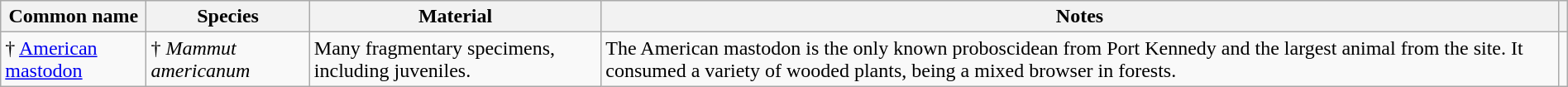<table class="wikitable" align="center" width="100%">
<tr>
<th>Common name</th>
<th>Species</th>
<th>Material</th>
<th>Notes</th>
<th></th>
</tr>
<tr>
<td>† <a href='#'>American mastodon</a></td>
<td>† <em>Mammut americanum</em></td>
<td>Many fragmentary specimens, including juveniles.</td>
<td>The American mastodon is the only known proboscidean from Port Kennedy and the largest animal from the site. It consumed a variety of wooded plants, being a mixed browser in forests.</td>
<td></td>
</tr>
</table>
